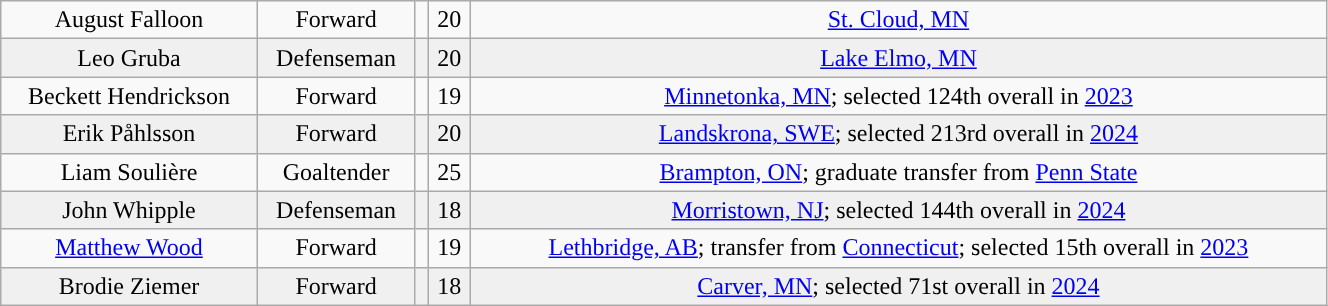<table class="wikitable" width="70%">
<tr align="center">
<td>August Falloon</td>
<td>Forward</td>
<td></td>
<td>20</td>
<td><a href='#'>St. Cloud, MN</a></td>
</tr>
<tr align="center" bgcolor="f0f0f0">
<td>Leo Gruba</td>
<td>Defenseman</td>
<td></td>
<td>20</td>
<td><a href='#'>Lake Elmo, MN</a></td>
</tr>
<tr align="center" bgcolor="">
<td>Beckett Hendrickson</td>
<td>Forward</td>
<td></td>
<td>19</td>
<td><a href='#'>Minnetonka, MN</a>; selected 124th overall in <a href='#'>2023</a></td>
</tr>
<tr align="center" bgcolor="f0f0f0">
<td>Erik Påhlsson</td>
<td>Forward</td>
<td></td>
<td>20</td>
<td><a href='#'>Landskrona, SWE</a>; selected 213rd overall in <a href='#'>2024</a></td>
</tr>
<tr align="center" bgcolor="">
<td>Liam Soulière</td>
<td>Goaltender</td>
<td></td>
<td>25</td>
<td><a href='#'>Brampton, ON</a>; graduate transfer from <a href='#'>Penn State</a></td>
</tr>
<tr align="center" bgcolor="f0f0f0">
<td>John Whipple</td>
<td>Defenseman</td>
<td></td>
<td>18</td>
<td><a href='#'>Morristown, NJ</a>; selected 144th overall in <a href='#'>2024</a></td>
</tr>
<tr align="center" bgcolor="">
<td><a href='#'>Matthew Wood</a></td>
<td>Forward</td>
<td></td>
<td>19</td>
<td><a href='#'>Lethbridge, AB</a>; transfer from <a href='#'>Connecticut</a>; selected 15th overall in <a href='#'>2023</a></td>
</tr>
<tr align="center" bgcolor="f0f0f0">
<td>Brodie Ziemer</td>
<td>Forward</td>
<td></td>
<td>18</td>
<td><a href='#'>Carver, MN</a>; selected 71st overall in <a href='#'>2024</a></td>
</tr>
</table>
